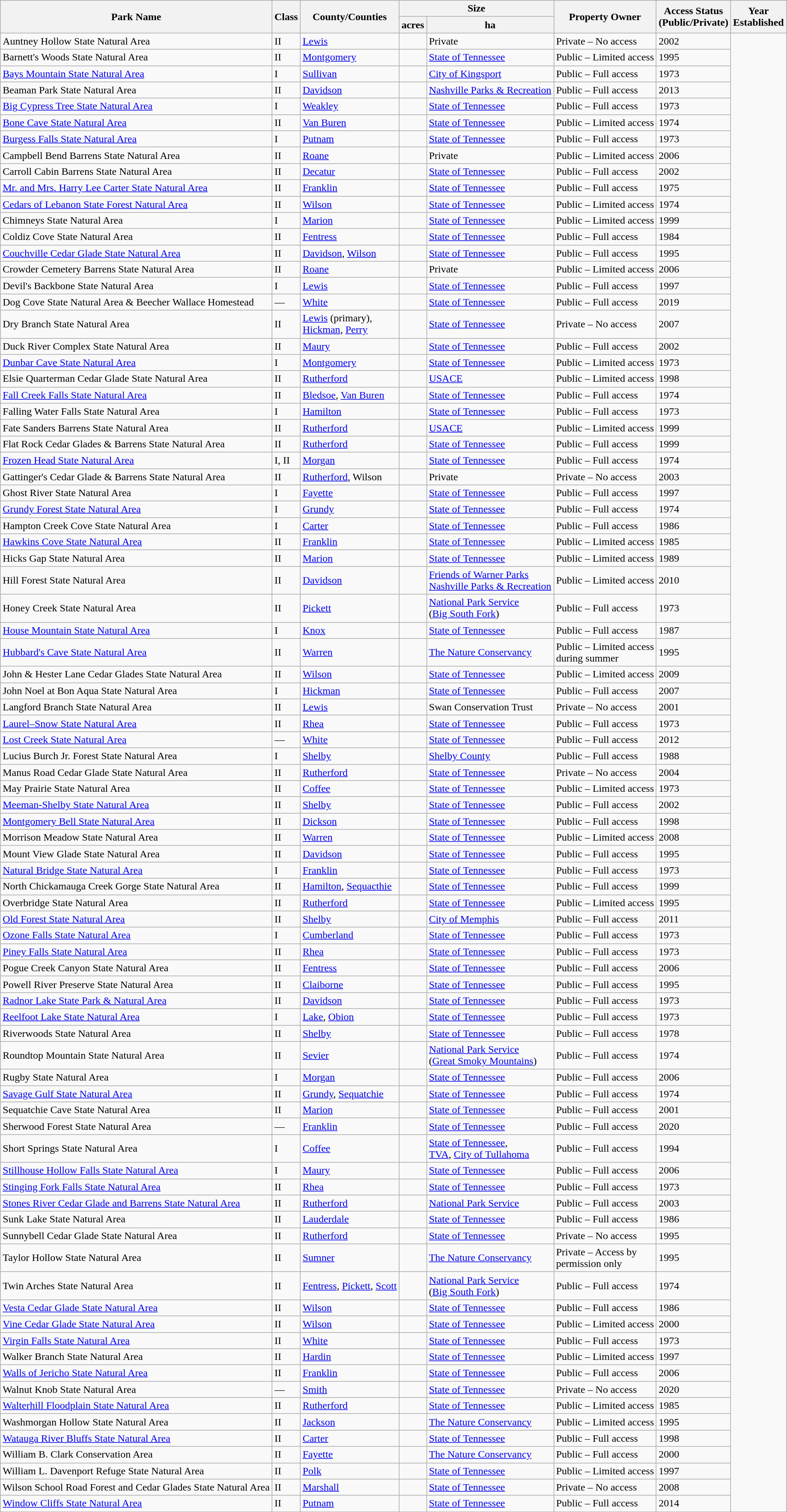<table class="wikitable sortable">
<tr>
<th style="width:*;" rowspan=2>Park Name</th>
<th style="width:*;" rowspan=2>Class</th>
<th style="width:*;" rowspan=2>County/Counties</th>
<th style="width:*;" colspan=2>Size</th>
<th style="width:*;" rowspan=2>Property Owner</th>
<th style="width:*;" rowspan=2>Access Status<br>(Public/Private)</th>
<th style="width:*;" rowspan=2>Year<br>Established</th>
</tr>
<tr>
<th>acres</th>
<th>ha</th>
</tr>
<tr>
<td>Auntney Hollow State Natural Area</td>
<td>II</td>
<td><a href='#'>Lewis</a></td>
<td></td>
<td>Private</td>
<td>Private – No access</td>
<td>2002</td>
</tr>
<tr>
<td>Barnett's Woods State Natural Area</td>
<td>II</td>
<td><a href='#'>Montgomery</a></td>
<td></td>
<td><a href='#'>State of Tennessee</a></td>
<td>Public – Limited access</td>
<td>1995</td>
</tr>
<tr>
<td><a href='#'>Bays Mountain State Natural Area</a></td>
<td>I</td>
<td><a href='#'>Sullivan</a></td>
<td></td>
<td><a href='#'>City of Kingsport</a></td>
<td>Public – Full access</td>
<td>1973</td>
</tr>
<tr>
<td>Beaman Park State Natural Area</td>
<td>II</td>
<td><a href='#'>Davidson</a></td>
<td></td>
<td><a href='#'>Nashville Parks & Recreation</a></td>
<td>Public – Full access</td>
<td>2013</td>
</tr>
<tr>
<td><a href='#'>Big Cypress Tree State Natural Area</a></td>
<td>I</td>
<td><a href='#'>Weakley</a></td>
<td></td>
<td><a href='#'>State of Tennessee</a></td>
<td>Public – Full access</td>
<td>1973</td>
</tr>
<tr>
<td><a href='#'>Bone Cave State Natural Area</a></td>
<td>II</td>
<td><a href='#'>Van Buren</a></td>
<td></td>
<td><a href='#'>State of Tennessee</a></td>
<td>Public – Limited access</td>
<td>1974</td>
</tr>
<tr>
<td><a href='#'>Burgess Falls State Natural Area</a></td>
<td>I</td>
<td><a href='#'>Putnam</a></td>
<td></td>
<td><a href='#'>State of Tennessee</a></td>
<td>Public – Full access</td>
<td>1973</td>
</tr>
<tr>
<td>Campbell Bend Barrens State Natural Area</td>
<td>II</td>
<td><a href='#'>Roane</a></td>
<td></td>
<td>Private</td>
<td>Public – Limited access</td>
<td>2006</td>
</tr>
<tr>
<td>Carroll Cabin Barrens State Natural Area</td>
<td>II</td>
<td><a href='#'>Decatur</a></td>
<td></td>
<td><a href='#'>State of Tennessee</a></td>
<td>Public – Full access</td>
<td>2002</td>
</tr>
<tr>
<td><a href='#'>Mr. and Mrs. Harry Lee Carter State Natural Area</a></td>
<td>II</td>
<td><a href='#'>Franklin</a></td>
<td></td>
<td><a href='#'>State of Tennessee</a></td>
<td>Public – Full access</td>
<td>1975</td>
</tr>
<tr>
<td><a href='#'>Cedars of Lebanon State Forest Natural Area</a></td>
<td>II</td>
<td><a href='#'>Wilson</a></td>
<td></td>
<td><a href='#'>State of Tennessee</a></td>
<td>Public – Limited access</td>
<td>1974</td>
</tr>
<tr>
<td>Chimneys State Natural Area</td>
<td>I</td>
<td><a href='#'>Marion</a></td>
<td></td>
<td><a href='#'>State of Tennessee</a></td>
<td>Public – Limited access</td>
<td>1999</td>
</tr>
<tr>
<td>Coldiz Cove State Natural Area</td>
<td>II</td>
<td><a href='#'>Fentress</a></td>
<td></td>
<td><a href='#'>State of Tennessee</a></td>
<td>Public – Full access</td>
<td>1984</td>
</tr>
<tr>
<td><a href='#'>Couchville Cedar Glade State Natural Area</a></td>
<td>II</td>
<td><a href='#'>Davidson</a>, <a href='#'>Wilson</a></td>
<td></td>
<td><a href='#'>State of Tennessee</a></td>
<td>Public – Full access</td>
<td>1995</td>
</tr>
<tr>
<td>Crowder Cemetery Barrens State Natural Area</td>
<td>II</td>
<td><a href='#'>Roane</a></td>
<td></td>
<td>Private</td>
<td>Public – Limited access</td>
<td>2006</td>
</tr>
<tr>
<td>Devil's Backbone State Natural Area</td>
<td>I</td>
<td><a href='#'>Lewis</a></td>
<td></td>
<td><a href='#'>State of Tennessee</a></td>
<td>Public – Full access</td>
<td>1997</td>
</tr>
<tr>
<td>Dog Cove State Natural Area & Beecher Wallace Homestead</td>
<td>—</td>
<td><a href='#'>White</a></td>
<td></td>
<td><a href='#'>State of Tennessee</a></td>
<td>Public – Full access</td>
<td>2019</td>
</tr>
<tr>
<td>Dry Branch State Natural Area</td>
<td>II</td>
<td><a href='#'>Lewis</a> (primary), <br><a href='#'>Hickman</a>, <a href='#'>Perry</a></td>
<td></td>
<td><a href='#'>State of Tennessee</a></td>
<td>Private – No access</td>
<td>2007</td>
</tr>
<tr>
<td>Duck River Complex State Natural Area</td>
<td>II</td>
<td><a href='#'>Maury</a></td>
<td></td>
<td><a href='#'>State of Tennessee</a></td>
<td>Public – Full access</td>
<td>2002</td>
</tr>
<tr>
<td><a href='#'>Dunbar Cave State Natural Area</a></td>
<td>I</td>
<td><a href='#'>Montgomery</a></td>
<td></td>
<td><a href='#'>State of Tennessee</a></td>
<td>Public – Limited access</td>
<td>1973</td>
</tr>
<tr>
<td>Elsie Quarterman Cedar Glade State Natural Area</td>
<td>II</td>
<td><a href='#'>Rutherford</a></td>
<td></td>
<td><a href='#'>USACE</a></td>
<td>Public – Limited access</td>
<td>1998</td>
</tr>
<tr>
<td><a href='#'>Fall Creek Falls State Natural Area</a></td>
<td>II</td>
<td><a href='#'>Bledsoe</a>, <a href='#'>Van Buren</a></td>
<td></td>
<td><a href='#'>State of Tennessee</a></td>
<td>Public – Full access</td>
<td>1974</td>
</tr>
<tr>
<td>Falling Water Falls State Natural Area</td>
<td>I</td>
<td><a href='#'>Hamilton</a></td>
<td></td>
<td><a href='#'>State of Tennessee</a></td>
<td>Public – Full access</td>
<td>1973</td>
</tr>
<tr>
<td>Fate Sanders Barrens State Natural Area</td>
<td>II</td>
<td><a href='#'>Rutherford</a></td>
<td></td>
<td><a href='#'>USACE</a></td>
<td>Public – Limited access</td>
<td>1999</td>
</tr>
<tr>
<td>Flat Rock Cedar Glades & Barrens State Natural Area</td>
<td>II</td>
<td><a href='#'>Rutherford</a></td>
<td></td>
<td><a href='#'>State of Tennessee</a></td>
<td>Public – Full access</td>
<td>1999</td>
</tr>
<tr>
<td><a href='#'>Frozen Head State Natural Area</a></td>
<td>I, II</td>
<td><a href='#'>Morgan</a></td>
<td></td>
<td><a href='#'>State of Tennessee</a></td>
<td>Public – Full access</td>
<td>1974</td>
</tr>
<tr>
<td>Gattinger's Cedar Glade & Barrens State Natural Area</td>
<td>II</td>
<td><a href='#'>Rutherford</a>, Wilson</td>
<td></td>
<td>Private</td>
<td>Private – No access</td>
<td>2003</td>
</tr>
<tr>
<td>Ghost River State Natural Area</td>
<td>I</td>
<td><a href='#'>Fayette</a></td>
<td></td>
<td><a href='#'>State of Tennessee</a></td>
<td>Public – Full access</td>
<td>1997</td>
</tr>
<tr>
<td><a href='#'>Grundy Forest State Natural Area</a></td>
<td>I</td>
<td><a href='#'>Grundy</a></td>
<td></td>
<td><a href='#'>State of Tennessee</a></td>
<td>Public – Full access</td>
<td>1974</td>
</tr>
<tr>
<td>Hampton Creek Cove State Natural Area</td>
<td>I</td>
<td><a href='#'>Carter</a></td>
<td></td>
<td><a href='#'>State of Tennessee</a></td>
<td>Public – Full access</td>
<td>1986</td>
</tr>
<tr>
<td><a href='#'>Hawkins Cove State Natural Area</a></td>
<td>II</td>
<td><a href='#'>Franklin</a></td>
<td></td>
<td><a href='#'>State of Tennessee</a></td>
<td>Public – Limited access</td>
<td>1985</td>
</tr>
<tr>
<td>Hicks Gap State Natural Area</td>
<td>II</td>
<td><a href='#'>Marion</a></td>
<td></td>
<td><a href='#'>State of Tennessee</a></td>
<td>Public – Limited access</td>
<td>1989</td>
</tr>
<tr>
<td>Hill Forest State Natural Area</td>
<td>II</td>
<td><a href='#'>Davidson</a></td>
<td></td>
<td><a href='#'>Friends of Warner Parks</a><br><a href='#'>Nashville Parks & Recreation</a></td>
<td>Public – Limited access</td>
<td>2010</td>
</tr>
<tr>
<td>Honey Creek State Natural Area</td>
<td>II</td>
<td><a href='#'>Pickett</a></td>
<td></td>
<td><a href='#'>National Park Service</a><br>(<a href='#'>Big South Fork</a>)</td>
<td>Public – Full access</td>
<td>1973</td>
</tr>
<tr>
<td><a href='#'>House Mountain State Natural Area</a></td>
<td>I</td>
<td><a href='#'>Knox</a></td>
<td></td>
<td><a href='#'>State of Tennessee</a></td>
<td>Public – Full access</td>
<td>1987</td>
</tr>
<tr>
<td><a href='#'>Hubbard's Cave State Natural Area</a></td>
<td>II</td>
<td><a href='#'>Warren</a></td>
<td></td>
<td><a href='#'>The Nature Conservancy</a></td>
<td>Public – Limited access<br>during summer</td>
<td>1995</td>
</tr>
<tr>
<td>John & Hester Lane Cedar Glades State Natural Area</td>
<td>II</td>
<td><a href='#'>Wilson</a></td>
<td></td>
<td><a href='#'>State of Tennessee</a></td>
<td>Public – Limited access</td>
<td>2009</td>
</tr>
<tr>
<td>John Noel at Bon Aqua State Natural Area</td>
<td>I</td>
<td><a href='#'>Hickman</a></td>
<td></td>
<td><a href='#'>State of Tennessee</a></td>
<td>Public – Full access</td>
<td>2007</td>
</tr>
<tr>
<td>Langford Branch State Natural Area</td>
<td>II</td>
<td><a href='#'>Lewis</a></td>
<td></td>
<td>Swan Conservation Trust</td>
<td>Private – No access</td>
<td>2001</td>
</tr>
<tr>
<td><a href='#'>Laurel–Snow State Natural Area</a></td>
<td>II</td>
<td><a href='#'>Rhea</a></td>
<td></td>
<td><a href='#'>State of Tennessee</a></td>
<td>Public – Full access</td>
<td>1973</td>
</tr>
<tr>
<td><a href='#'>Lost Creek State Natural Area</a></td>
<td>—</td>
<td><a href='#'>White</a></td>
<td></td>
<td><a href='#'>State of Tennessee</a></td>
<td>Public – Full access</td>
<td>2012</td>
</tr>
<tr>
<td>Lucius Burch Jr. Forest State Natural Area</td>
<td>I</td>
<td><a href='#'>Shelby</a></td>
<td></td>
<td><a href='#'>Shelby County</a></td>
<td>Public – Full access</td>
<td>1988</td>
</tr>
<tr>
<td>Manus Road Cedar Glade State Natural Area</td>
<td>II</td>
<td><a href='#'>Rutherford</a></td>
<td></td>
<td><a href='#'>State of Tennessee</a></td>
<td>Private – No access</td>
<td>2004</td>
</tr>
<tr>
<td>May Prairie State Natural Area</td>
<td>II</td>
<td><a href='#'>Coffee</a></td>
<td></td>
<td><a href='#'>State of Tennessee</a></td>
<td>Public – Limited access</td>
<td>1973</td>
</tr>
<tr>
<td><a href='#'>Meeman-Shelby State Natural Area</a></td>
<td>II</td>
<td><a href='#'>Shelby</a></td>
<td></td>
<td><a href='#'>State of Tennessee</a></td>
<td>Public – Full access</td>
<td>2002</td>
</tr>
<tr>
<td><a href='#'>Montgomery Bell State Natural Area</a></td>
<td>II</td>
<td><a href='#'>Dickson</a></td>
<td></td>
<td><a href='#'>State of Tennessee</a></td>
<td>Public – Full access</td>
<td>1998</td>
</tr>
<tr>
<td>Morrison Meadow State Natural Area</td>
<td>II</td>
<td><a href='#'>Warren</a></td>
<td></td>
<td><a href='#'>State of Tennessee</a></td>
<td>Public – Limited access</td>
<td>2008</td>
</tr>
<tr>
<td>Mount View Glade State Natural Area</td>
<td>II</td>
<td><a href='#'>Davidson</a></td>
<td></td>
<td><a href='#'>State of Tennessee</a></td>
<td>Public – Full access</td>
<td>1995</td>
</tr>
<tr>
<td><a href='#'>Natural Bridge State Natural Area</a></td>
<td>I</td>
<td><a href='#'>Franklin</a></td>
<td></td>
<td><a href='#'>State of Tennessee</a></td>
<td>Public – Full access</td>
<td>1973</td>
</tr>
<tr>
<td>North Chickamauga Creek Gorge State Natural Area</td>
<td>II</td>
<td><a href='#'>Hamilton</a>, <a href='#'>Sequacthie</a></td>
<td></td>
<td><a href='#'>State of Tennessee</a></td>
<td>Public – Full access</td>
<td>1999</td>
</tr>
<tr>
<td>Overbridge State Natural Area</td>
<td>II</td>
<td><a href='#'>Rutherford</a></td>
<td></td>
<td><a href='#'>State of Tennessee</a></td>
<td>Public – Limited access</td>
<td>1995</td>
</tr>
<tr>
<td><a href='#'>Old Forest State Natural Area</a></td>
<td>II</td>
<td><a href='#'>Shelby</a></td>
<td></td>
<td><a href='#'>City of Memphis</a></td>
<td>Public – Full access</td>
<td>2011</td>
</tr>
<tr>
<td><a href='#'>Ozone Falls State Natural Area</a></td>
<td>I</td>
<td><a href='#'>Cumberland</a></td>
<td></td>
<td><a href='#'>State of Tennessee</a></td>
<td>Public – Full access</td>
<td>1973</td>
</tr>
<tr>
<td><a href='#'>Piney Falls State Natural Area</a></td>
<td>II</td>
<td><a href='#'>Rhea</a></td>
<td></td>
<td><a href='#'>State of Tennessee</a></td>
<td>Public – Full access</td>
<td>1973</td>
</tr>
<tr>
<td>Pogue Creek Canyon State Natural Area</td>
<td>II</td>
<td><a href='#'>Fentress</a></td>
<td></td>
<td><a href='#'>State of Tennessee</a></td>
<td>Public – Full access</td>
<td>2006</td>
</tr>
<tr>
<td>Powell River Preserve State Natural Area</td>
<td>II</td>
<td><a href='#'>Claiborne</a></td>
<td></td>
<td><a href='#'>State of Tennessee</a></td>
<td>Public – Full access</td>
<td>1995</td>
</tr>
<tr>
<td><a href='#'>Radnor Lake State Park & Natural Area</a></td>
<td>II</td>
<td><a href='#'>Davidson</a></td>
<td></td>
<td><a href='#'>State of Tennessee</a></td>
<td>Public – Full access</td>
<td>1973</td>
</tr>
<tr>
<td><a href='#'>Reelfoot Lake State Natural Area</a></td>
<td>I</td>
<td><a href='#'>Lake</a>, <a href='#'>Obion</a></td>
<td></td>
<td><a href='#'>State of Tennessee</a></td>
<td>Public – Full access</td>
<td>1973</td>
</tr>
<tr>
<td>Riverwoods State Natural Area</td>
<td>II</td>
<td><a href='#'>Shelby</a></td>
<td></td>
<td><a href='#'>State of Tennessee</a></td>
<td>Public – Full access</td>
<td>1978</td>
</tr>
<tr>
<td>Roundtop Mountain State Natural Area</td>
<td>II</td>
<td><a href='#'>Sevier</a></td>
<td></td>
<td><a href='#'>National Park Service</a><br>(<a href='#'>Great Smoky Mountains</a>)</td>
<td>Public – Full access</td>
<td>1974</td>
</tr>
<tr>
<td>Rugby State Natural Area</td>
<td>I</td>
<td><a href='#'>Morgan</a></td>
<td></td>
<td><a href='#'>State of Tennessee</a></td>
<td>Public – Full access</td>
<td>2006</td>
</tr>
<tr>
<td><a href='#'>Savage Gulf State Natural Area</a></td>
<td>II</td>
<td><a href='#'>Grundy</a>, <a href='#'>Sequatchie</a></td>
<td></td>
<td><a href='#'>State of Tennessee</a></td>
<td>Public – Full access</td>
<td>1974</td>
</tr>
<tr>
<td>Sequatchie Cave State Natural Area</td>
<td>II</td>
<td><a href='#'>Marion</a></td>
<td></td>
<td><a href='#'>State of Tennessee</a></td>
<td>Public – Full access</td>
<td>2001</td>
</tr>
<tr>
<td>Sherwood Forest State Natural Area</td>
<td>—</td>
<td><a href='#'>Franklin</a></td>
<td></td>
<td><a href='#'>State of Tennessee</a></td>
<td>Public – Full access</td>
<td>2020</td>
</tr>
<tr>
<td>Short Springs State Natural Area</td>
<td>I</td>
<td><a href='#'>Coffee</a></td>
<td></td>
<td><a href='#'>State of Tennessee</a>, <br><a href='#'>TVA</a>, <a href='#'>City of Tullahoma</a></td>
<td>Public – Full access</td>
<td>1994</td>
</tr>
<tr>
<td><a href='#'>Stillhouse Hollow Falls State Natural Area</a></td>
<td>I</td>
<td><a href='#'>Maury</a></td>
<td></td>
<td><a href='#'>State of Tennessee</a></td>
<td>Public – Full access</td>
<td>2006</td>
</tr>
<tr>
<td><a href='#'>Stinging Fork Falls State Natural Area</a></td>
<td>II</td>
<td><a href='#'>Rhea</a></td>
<td></td>
<td><a href='#'>State of Tennessee</a></td>
<td>Public – Full access</td>
<td>1973</td>
</tr>
<tr>
<td><a href='#'>Stones River Cedar Glade and Barrens State Natural Area</a></td>
<td>II</td>
<td><a href='#'>Rutherford</a></td>
<td></td>
<td><a href='#'>National Park Service</a></td>
<td>Public – Full access</td>
<td>2003</td>
</tr>
<tr>
<td>Sunk Lake State Natural Area</td>
<td>II</td>
<td><a href='#'>Lauderdale</a></td>
<td></td>
<td><a href='#'>State of Tennessee</a></td>
<td>Public – Full access</td>
<td>1986</td>
</tr>
<tr>
<td>Sunnybell Cedar Glade State Natural Area</td>
<td>II</td>
<td><a href='#'>Rutherford</a></td>
<td></td>
<td><a href='#'>State of Tennessee</a></td>
<td>Private – No access</td>
<td>1995</td>
</tr>
<tr>
<td>Taylor Hollow State Natural Area</td>
<td>II</td>
<td><a href='#'>Sumner</a></td>
<td></td>
<td><a href='#'>The Nature Conservancy</a></td>
<td>Private – Access by<br>permission only</td>
<td>1995</td>
</tr>
<tr>
<td>Twin Arches State Natural Area</td>
<td>II</td>
<td><a href='#'>Fentress</a>, <a href='#'>Pickett</a>, <a href='#'>Scott</a></td>
<td></td>
<td><a href='#'>National Park Service</a><br>(<a href='#'>Big South Fork</a>)</td>
<td>Public – Full access</td>
<td>1974</td>
</tr>
<tr>
<td><a href='#'>Vesta Cedar Glade State Natural Area</a></td>
<td>II</td>
<td><a href='#'>Wilson</a></td>
<td></td>
<td><a href='#'>State of Tennessee</a></td>
<td>Public – Full access</td>
<td>1986</td>
</tr>
<tr>
<td><a href='#'>Vine Cedar Glade State Natural Area</a></td>
<td>II</td>
<td><a href='#'>Wilson</a></td>
<td></td>
<td><a href='#'>State of Tennessee</a></td>
<td>Public – Limited access</td>
<td>2000</td>
</tr>
<tr>
<td><a href='#'>Virgin Falls State Natural Area</a></td>
<td>II</td>
<td><a href='#'>White</a></td>
<td></td>
<td><a href='#'>State of Tennessee</a></td>
<td>Public – Full access</td>
<td>1973</td>
</tr>
<tr>
<td>Walker Branch State Natural Area</td>
<td>II</td>
<td><a href='#'>Hardin</a></td>
<td></td>
<td><a href='#'>State of Tennessee</a></td>
<td>Public – Limited access</td>
<td>1997</td>
</tr>
<tr>
<td><a href='#'>Walls of Jericho State Natural Area</a></td>
<td>II</td>
<td><a href='#'>Franklin</a></td>
<td></td>
<td><a href='#'>State of Tennessee</a></td>
<td>Public – Full access</td>
<td>2006</td>
</tr>
<tr>
<td>Walnut Knob State Natural Area</td>
<td>—</td>
<td><a href='#'>Smith</a></td>
<td></td>
<td><a href='#'>State of Tennessee</a></td>
<td>Private – No access</td>
<td>2020</td>
</tr>
<tr>
<td><a href='#'>Walterhill Floodplain State Natural Area</a></td>
<td>II</td>
<td><a href='#'>Rutherford</a></td>
<td></td>
<td><a href='#'>State of Tennessee</a></td>
<td>Public – Limited access</td>
<td>1985</td>
</tr>
<tr>
<td>Washmorgan Hollow State Natural Area</td>
<td>II</td>
<td><a href='#'>Jackson</a></td>
<td></td>
<td><a href='#'>The Nature Conservancy</a></td>
<td>Public – Limited access</td>
<td>1995</td>
</tr>
<tr>
<td><a href='#'>Watauga River Bluffs State Natural Area</a></td>
<td>II</td>
<td><a href='#'>Carter</a></td>
<td></td>
<td><a href='#'>State of Tennessee</a></td>
<td>Public – Full access</td>
<td>1998</td>
</tr>
<tr>
<td>William B. Clark Conservation Area</td>
<td>II</td>
<td><a href='#'>Fayette</a></td>
<td></td>
<td><a href='#'>The Nature Conservancy</a></td>
<td>Public – Full access</td>
<td>2000</td>
</tr>
<tr>
<td>William L. Davenport Refuge State Natural Area</td>
<td>II</td>
<td><a href='#'>Polk</a></td>
<td></td>
<td><a href='#'>State of Tennessee</a></td>
<td>Public – Limited access</td>
<td>1997</td>
</tr>
<tr>
<td>Wilson School Road Forest and Cedar Glades State Natural Area</td>
<td>II</td>
<td><a href='#'>Marshall</a></td>
<td></td>
<td><a href='#'>State of Tennessee</a></td>
<td>Private – No access</td>
<td>2008</td>
</tr>
<tr>
<td><a href='#'>Window Cliffs State Natural Area</a></td>
<td>II</td>
<td><a href='#'>Putnam</a></td>
<td></td>
<td><a href='#'>State of Tennessee</a></td>
<td>Public – Full access</td>
<td>2014</td>
</tr>
<tr>
</tr>
</table>
